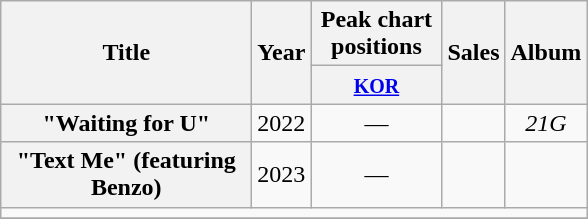<table class="wikitable plainrowheaders" style="text-align:center;">
<tr>
<th scope="col" rowspan="2" style="width:10em;">Title</th>
<th scope="col" rowspan="2">Year</th>
<th scope="col" colspan="1" style="width:5em;">Peak chart positions</th>
<th scope="col" rowspan="2">Sales</th>
<th scope="col" rowspan="2">Album</th>
</tr>
<tr>
<th><small><a href='#'>KOR</a></small><br></th>
</tr>
<tr>
<th scope="row">"Waiting for U"</th>
<td>2022</td>
<td>—</td>
<td></td>
<td><em>21G</em></td>
</tr>
<tr>
<th scope="row">"Text Me" (featuring Benzo)</th>
<td>2023</td>
<td>—</td>
<td></td>
<td></td>
</tr>
<tr>
<td colspan="5"></td>
</tr>
<tr>
</tr>
</table>
